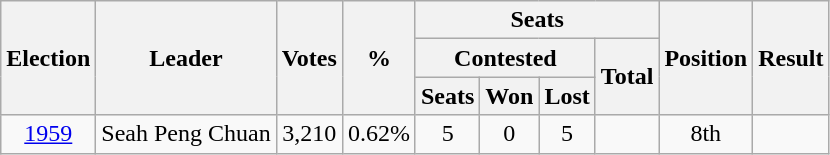<table class=wikitable style="text-align: center;">
<tr>
<th rowspan=3>Election</th>
<th rowspan=3>Leader</th>
<th rowspan=3>Votes</th>
<th rowspan=3>%</th>
<th colspan=4>Seats</th>
<th rowspan=3>Position</th>
<th rowspan=3>Result</th>
</tr>
<tr>
<th colspan=3>Contested</th>
<th rowspan=2>Total</th>
</tr>
<tr>
<th>Seats</th>
<th>Won</th>
<th>Lost</th>
</tr>
<tr>
<td><a href='#'>1959</a></td>
<td>Seah Peng Chuan</td>
<td>3,210</td>
<td>0.62%</td>
<td>5</td>
<td>0</td>
<td>5</td>
<td></td>
<td>8th</td>
<td></td>
</tr>
</table>
